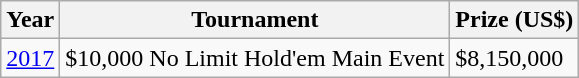<table class="wikitable">
<tr>
<th>Year</th>
<th>Tournament</th>
<th>Prize (US$)</th>
</tr>
<tr>
<td><a href='#'>2017</a></td>
<td>$10,000 No Limit Hold'em Main Event</td>
<td>$8,150,000</td>
</tr>
</table>
